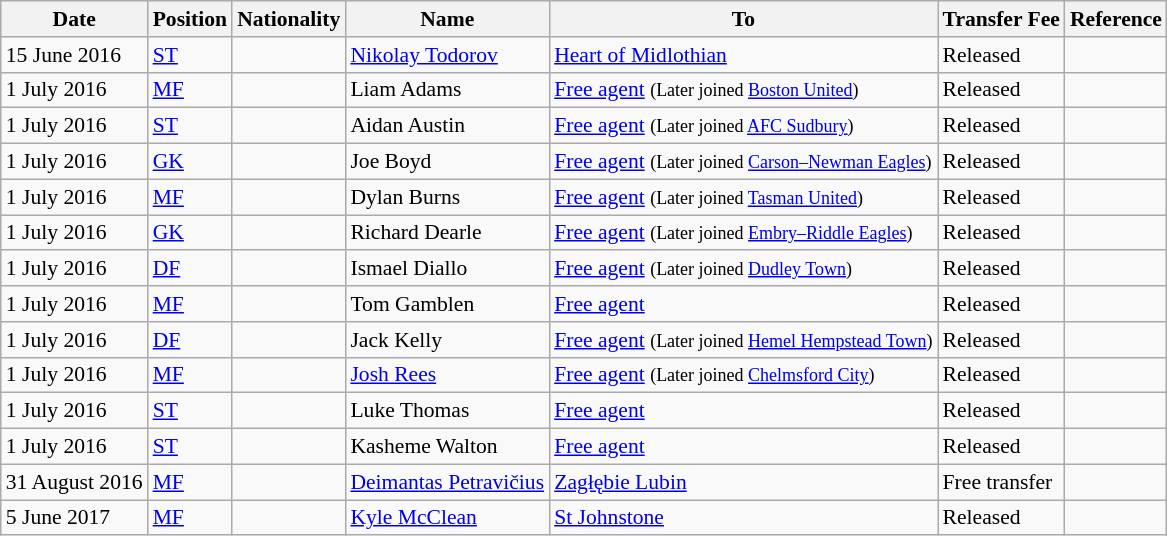<table class="wikitable"  style="text-align:left; font-size:90%; ">
<tr>
<th width:120px;>Date</th>
<th width:20px;>Position</th>
<th width:50px;>Nationality</th>
<th width:250px;>Name</th>
<th width:250px;>To</th>
<th width:120px;>Transfer Fee</th>
<th width:25px;>Reference</th>
</tr>
<tr>
<td>15 June 2016</td>
<td><a href='#'>ST</a></td>
<td></td>
<td><a href='#'>Nikolay Todorov</a></td>
<td><a href='#'>Heart of Midlothian</a></td>
<td>Released</td>
<td></td>
</tr>
<tr>
<td>1 July 2016</td>
<td><a href='#'>MF</a></td>
<td></td>
<td>Liam Adams</td>
<td><a href='#'>Free agent</a> <small>(Later joined <a href='#'>Boston United</a>)</small></td>
<td>Released</td>
<td></td>
</tr>
<tr>
<td>1 July 2016</td>
<td><a href='#'>ST</a></td>
<td></td>
<td>Aidan Austin</td>
<td><a href='#'>Free agent</a> <small>(Later joined <a href='#'>AFC Sudbury</a>)</small></td>
<td>Released</td>
<td></td>
</tr>
<tr>
<td>1 July 2016</td>
<td><a href='#'>GK</a></td>
<td></td>
<td>Joe Boyd</td>
<td><a href='#'>Free agent</a> <small>(Later joined <a href='#'>Carson–Newman Eagles</a>)</small></td>
<td>Released</td>
<td></td>
</tr>
<tr>
<td>1 July 2016</td>
<td><a href='#'>MF</a></td>
<td></td>
<td>Dylan Burns</td>
<td><a href='#'>Free agent</a> <small>(Later joined <a href='#'>Tasman United</a>)</small></td>
<td>Released</td>
<td></td>
</tr>
<tr>
<td>1 July 2016</td>
<td><a href='#'>GK</a></td>
<td></td>
<td>Richard Dearle</td>
<td><a href='#'>Free agent</a> <small>(Later joined <a href='#'>Embry–Riddle Eagles</a>)</small></td>
<td>Released</td>
<td></td>
</tr>
<tr>
<td>1 July 2016</td>
<td><a href='#'>DF</a></td>
<td></td>
<td>Ismael Diallo</td>
<td><a href='#'>Free agent</a> <small>(Later joined <a href='#'>Dudley Town</a>)</small></td>
<td>Released</td>
<td></td>
</tr>
<tr>
<td>1 July 2016</td>
<td><a href='#'>MF</a></td>
<td></td>
<td>Tom Gamblen</td>
<td><a href='#'>Free agent</a></td>
<td>Released</td>
<td></td>
</tr>
<tr>
<td>1 July 2016</td>
<td><a href='#'>DF</a></td>
<td></td>
<td>Jack Kelly</td>
<td><a href='#'>Free agent</a> <small>(Later joined <a href='#'>Hemel Hempstead Town</a>)</small></td>
<td>Released</td>
<td></td>
</tr>
<tr>
<td>1 July 2016</td>
<td><a href='#'>MF</a></td>
<td></td>
<td><a href='#'>Josh Rees</a></td>
<td><a href='#'>Free agent</a> <small>(Later joined <a href='#'>Chelmsford City</a>)</small></td>
<td>Released</td>
<td></td>
</tr>
<tr>
<td>1 July 2016</td>
<td><a href='#'>ST</a></td>
<td></td>
<td>Luke Thomas</td>
<td><a href='#'>Free agent</a></td>
<td>Released</td>
<td></td>
</tr>
<tr>
<td>1 July 2016</td>
<td><a href='#'>ST</a></td>
<td></td>
<td>Kasheme Walton</td>
<td><a href='#'>Free agent</a></td>
<td>Released</td>
<td></td>
</tr>
<tr>
<td>31 August 2016</td>
<td><a href='#'>MF</a></td>
<td></td>
<td><a href='#'>Deimantas Petravičius</a></td>
<td><a href='#'>Zagłębie Lubin</a></td>
<td>Free transfer</td>
<td></td>
</tr>
<tr>
<td>5 June 2017</td>
<td><a href='#'>MF</a></td>
<td></td>
<td><a href='#'>Kyle McClean</a></td>
<td><a href='#'>St Johnstone</a></td>
<td>Released</td>
<td></td>
</tr>
</table>
